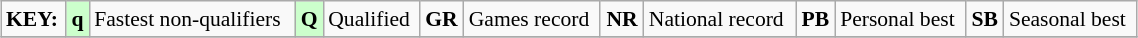<table class="wikitable" style="margin:0.5em auto; font-size:90%;position:relative;" width=60%>
<tr>
<td><strong>KEY:</strong></td>
<td bgcolor=ccffcc align=center><strong>q</strong></td>
<td>Fastest non-qualifiers</td>
<td bgcolor=ccffcc align=center><strong>Q</strong></td>
<td>Qualified</td>
<td align=center><strong>GR</strong></td>
<td>Games record</td>
<td align=center><strong>NR</strong></td>
<td>National record</td>
<td align=center><strong>PB</strong></td>
<td>Personal best</td>
<td align=center><strong>SB</strong></td>
<td>Seasonal best</td>
</tr>
<tr>
</tr>
</table>
